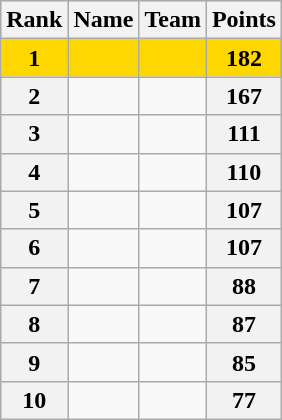<table class="wikitable">
<tr style="background:#ccccff;">
<th>Rank</th>
<th>Name</th>
<th>Team</th>
<th>Points</th>
</tr>
<tr bgcolor=gold>
<td align=center><strong>1</strong></td>
<td></td>
<td></td>
<td align=center><strong>182</strong></td>
</tr>
<tr>
<th>2</th>
<td></td>
<td></td>
<th>167</th>
</tr>
<tr>
<th>3</th>
<td></td>
<td></td>
<th>111</th>
</tr>
<tr>
<th>4</th>
<td></td>
<td></td>
<th>110</th>
</tr>
<tr>
<th>5</th>
<td></td>
<td></td>
<th>107</th>
</tr>
<tr>
<th>6</th>
<td></td>
<td></td>
<th>107</th>
</tr>
<tr>
<th>7</th>
<td></td>
<td></td>
<th>88</th>
</tr>
<tr>
<th>8</th>
<td></td>
<td></td>
<th>87</th>
</tr>
<tr>
<th>9</th>
<td></td>
<td></td>
<th>85</th>
</tr>
<tr>
<th>10</th>
<td></td>
<td></td>
<th>77</th>
</tr>
</table>
